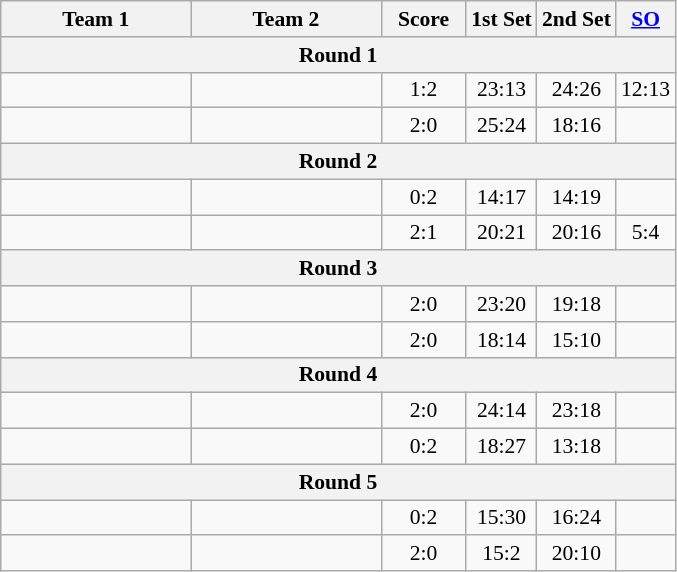<table class="wikitable" style="text-align: center; font-size:90% ">
<tr>
<th align="right" width="120">Team 1</th>
<th align="left" width="120">Team 2</th>
<th width="50">Score</th>
<th>1st Set</th>
<th>2nd Set</th>
<th><a href='#'>SO</a></th>
</tr>
<tr>
<th colspan="6">Round 1</th>
</tr>
<tr>
<td align="right"></td>
<td align="left"></td>
<td align="center">1:2</td>
<td>23:13</td>
<td>24:26</td>
<td>12:13</td>
</tr>
<tr>
<td align="right"></td>
<td align="left"></td>
<td align="center">2:0</td>
<td>25:24</td>
<td>18:16</td>
<td></td>
</tr>
<tr>
<th colspan="6">Round 2</th>
</tr>
<tr>
<td align="right"></td>
<td align="left"></td>
<td align="center">0:2</td>
<td>14:17</td>
<td>14:19</td>
<td></td>
</tr>
<tr>
<td align="right"></td>
<td align="left"></td>
<td align="center">2:1</td>
<td>20:21</td>
<td>20:16</td>
<td>5:4</td>
</tr>
<tr>
<th colspan="6">Round 3</th>
</tr>
<tr>
<td align="right"></td>
<td align="left"></td>
<td align="center">2:0</td>
<td>23:20</td>
<td>19:18</td>
<td></td>
</tr>
<tr>
<td align="right"></td>
<td align="left"></td>
<td align="center">2:0</td>
<td>18:14</td>
<td>15:10</td>
<td></td>
</tr>
<tr>
<th colspan="6">Round 4</th>
</tr>
<tr>
<td align="right"></td>
<td align="left"></td>
<td align="center">2:0</td>
<td>24:14</td>
<td>23:18</td>
<td></td>
</tr>
<tr>
<td align="right"></td>
<td align="left"></td>
<td align="center">0:2</td>
<td>18:27</td>
<td>13:18</td>
<td></td>
</tr>
<tr>
<th colspan="6">Round 5</th>
</tr>
<tr>
<td align="right"></td>
<td align="left"></td>
<td align="center">0:2</td>
<td>15:30</td>
<td>16:24</td>
<td></td>
</tr>
<tr>
<td align="right"></td>
<td align="left"></td>
<td align="center">2:0</td>
<td>15:2</td>
<td>20:10</td>
<td></td>
</tr>
</table>
